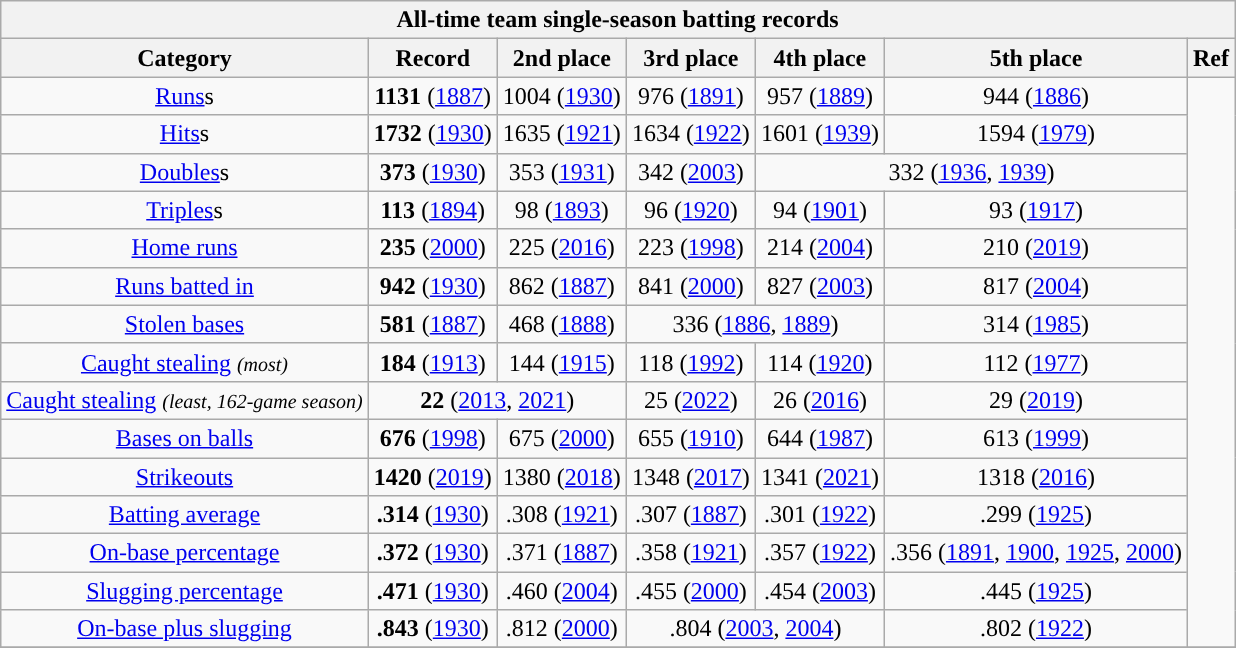<table class="wikitable unsortable" style="text-align:center">
<tr>
<th colspan=7><strong>All-time team single-season batting records</strong></th>
</tr>
<tr>
<th scope="col">Category</th>
<th scope="col">Record</th>
<th scope="col">2nd place</th>
<th scope="col">3rd place</th>
<th scope="col">4th place</th>
<th scope="col">5th place</th>
<th scope="col">Ref</th>
</tr>
<tr>
<td><a href='#'>Runs</a>s</td>
<td><strong>1131</strong> (<a href='#'>1887</a>)</td>
<td>1004 (<a href='#'>1930</a>)</td>
<td>976 (<a href='#'>1891</a>)</td>
<td>957 (<a href='#'>1889</a>)</td>
<td>944 (<a href='#'>1886</a>)</td>
<td rowspan="15" style="text-align: center;"></td>
</tr>
<tr>
<td><a href='#'>Hits</a>s</td>
<td><strong>1732</strong> (<a href='#'>1930</a>)</td>
<td>1635 (<a href='#'>1921</a>)</td>
<td>1634 (<a href='#'>1922</a>)</td>
<td>1601 (<a href='#'>1939</a>)</td>
<td>1594 (<a href='#'>1979</a>)</td>
</tr>
<tr>
<td><a href='#'>Doubles</a>s</td>
<td><strong>373</strong> (<a href='#'>1930</a>)</td>
<td>353 (<a href='#'>1931</a>)</td>
<td>342 (<a href='#'>2003</a>)</td>
<td colspan="2" style="text-align: center;">332 (<a href='#'>1936</a>, <a href='#'>1939</a>)</td>
</tr>
<tr>
<td><a href='#'>Triples</a>s</td>
<td><strong>113</strong> (<a href='#'>1894</a>)</td>
<td>98 (<a href='#'>1893</a>)</td>
<td>96 (<a href='#'>1920</a>)</td>
<td>94 (<a href='#'>1901</a>)</td>
<td>93 (<a href='#'>1917</a>)</td>
</tr>
<tr>
<td><a href='#'>Home runs</a></td>
<td><strong>235</strong> (<a href='#'>2000</a>)</td>
<td>225 (<a href='#'>2016</a>)</td>
<td>223 (<a href='#'>1998</a>)</td>
<td>214 (<a href='#'>2004</a>)</td>
<td>210 (<a href='#'>2019</a>)</td>
</tr>
<tr>
<td><a href='#'>Runs batted in</a></td>
<td><strong>942</strong> (<a href='#'>1930</a>)</td>
<td>862 (<a href='#'>1887</a>)</td>
<td>841 (<a href='#'>2000</a>)</td>
<td>827 (<a href='#'>2003</a>)</td>
<td>817 (<a href='#'>2004</a>)</td>
</tr>
<tr>
<td><a href='#'>Stolen bases</a></td>
<td><strong>581</strong> (<a href='#'>1887</a>)</td>
<td>468 (<a href='#'>1888</a>)</td>
<td colspan="2" style="text-align: center;">336 (<a href='#'>1886</a>, <a href='#'>1889</a>)</td>
<td>314 (<a href='#'>1985</a>)</td>
</tr>
<tr>
<td><a href='#'>Caught stealing</a> <small><em>(most)</em></small></td>
<td><strong>184</strong> (<a href='#'>1913</a>)</td>
<td>144 (<a href='#'>1915</a>)</td>
<td>118 (<a href='#'>1992</a>)</td>
<td>114 (<a href='#'>1920</a>)</td>
<td>112 (<a href='#'>1977</a>)</td>
</tr>
<tr>
<td><a href='#'>Caught stealing</a> <small><em>(least, 162-game season)</em></small></td>
<td colspan="2" style="text-align: center;"><strong>22</strong> (<a href='#'>2013</a>, <a href='#'>2021</a>)</td>
<td>25 (<a href='#'>2022</a>)</td>
<td>26 (<a href='#'>2016</a>)</td>
<td>29 (<a href='#'>2019</a>)</td>
</tr>
<tr>
<td><a href='#'>Bases on balls</a></td>
<td><strong>676</strong> (<a href='#'>1998</a>)</td>
<td>675 (<a href='#'>2000</a>)</td>
<td>655 (<a href='#'>1910</a>)</td>
<td>644 (<a href='#'>1987</a>)</td>
<td>613 (<a href='#'>1999</a>)</td>
</tr>
<tr>
<td><a href='#'>Strikeouts</a></td>
<td><strong>1420</strong> (<a href='#'>2019</a>)</td>
<td>1380 (<a href='#'>2018</a>)</td>
<td>1348 (<a href='#'>2017</a>)</td>
<td>1341 (<a href='#'>2021</a>)</td>
<td>1318 (<a href='#'>2016</a>)</td>
</tr>
<tr>
<td><a href='#'>Batting average</a></td>
<td><strong>.314</strong> (<a href='#'>1930</a>)</td>
<td>.308 (<a href='#'>1921</a>)</td>
<td>.307 (<a href='#'>1887</a>)</td>
<td>.301 (<a href='#'>1922</a>)</td>
<td>.299 (<a href='#'>1925</a>)</td>
</tr>
<tr>
<td><a href='#'>On-base percentage</a></td>
<td><strong>.372</strong> (<a href='#'>1930</a>)</td>
<td>.371 (<a href='#'>1887</a>)</td>
<td>.358 (<a href='#'>1921</a>)</td>
<td>.357 (<a href='#'>1922</a>)</td>
<td>.356 (<a href='#'>1891</a>, <a href='#'>1900</a>, <a href='#'>1925</a>, <a href='#'>2000</a>)</td>
</tr>
<tr>
<td><a href='#'>Slugging percentage</a></td>
<td><strong>.471</strong> (<a href='#'>1930</a>)</td>
<td>.460 (<a href='#'>2004</a>)</td>
<td>.455 (<a href='#'>2000</a>)</td>
<td>.454 (<a href='#'>2003</a>)</td>
<td>.445 (<a href='#'>1925</a>)</td>
</tr>
<tr>
<td><a href='#'>On-base plus slugging</a></td>
<td><strong>.843</strong> (<a href='#'>1930</a>)</td>
<td>.812 (<a href='#'>2000</a>)</td>
<td colspan="2" style="text-align: center;">.804 (<a href='#'>2003</a>, <a href='#'>2004</a>)</td>
<td>.802 (<a href='#'>1922</a>)</td>
</tr>
<tr>
</tr>
</table>
